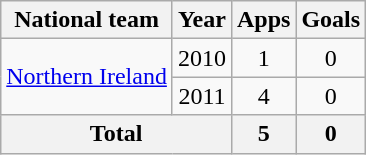<table class=wikitable style="text-align: center">
<tr>
<th>National team</th>
<th>Year</th>
<th>Apps</th>
<th>Goals</th>
</tr>
<tr>
<td rowspan=2><a href='#'>Northern Ireland</a></td>
<td>2010</td>
<td>1</td>
<td>0</td>
</tr>
<tr>
<td>2011</td>
<td>4</td>
<td>0</td>
</tr>
<tr>
<th colspan=2>Total</th>
<th>5</th>
<th>0</th>
</tr>
</table>
